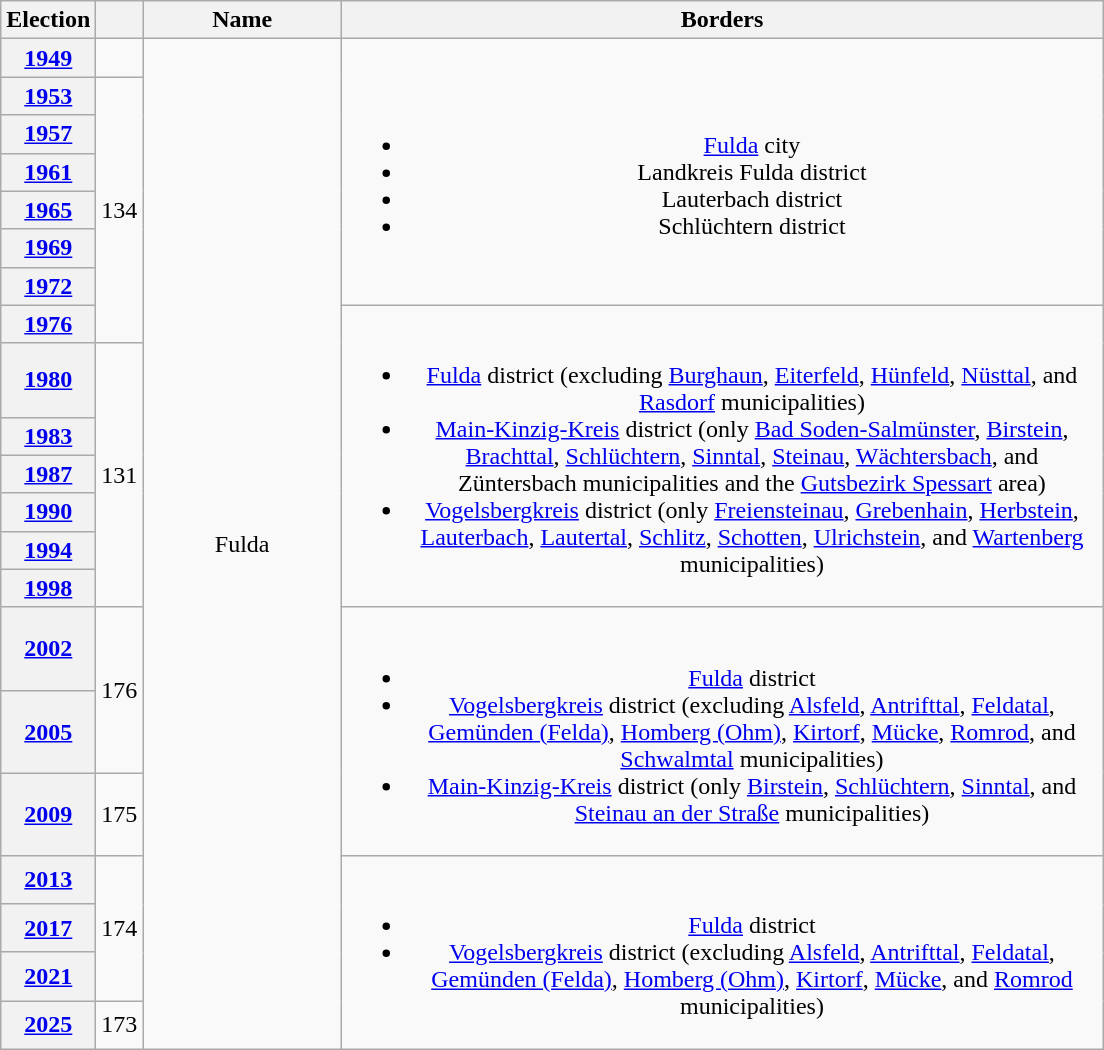<table class=wikitable style="text-align:center">
<tr>
<th>Election</th>
<th></th>
<th width=125px>Name</th>
<th width=500px>Borders</th>
</tr>
<tr>
<th><a href='#'>1949</a></th>
<td></td>
<td rowspan=21>Fulda</td>
<td rowspan=7><br><ul><li><a href='#'>Fulda</a> city</li><li>Landkreis Fulda district</li><li>Lauterbach district</li><li>Schlüchtern district</li></ul></td>
</tr>
<tr>
<th><a href='#'>1953</a></th>
<td rowspan=7>134</td>
</tr>
<tr>
<th><a href='#'>1957</a></th>
</tr>
<tr>
<th><a href='#'>1961</a></th>
</tr>
<tr>
<th><a href='#'>1965</a></th>
</tr>
<tr>
<th><a href='#'>1969</a></th>
</tr>
<tr>
<th><a href='#'>1972</a></th>
</tr>
<tr>
<th><a href='#'>1976</a></th>
<td rowspan=7><br><ul><li><a href='#'>Fulda</a> district (excluding <a href='#'>Burghaun</a>, <a href='#'>Eiterfeld</a>, <a href='#'>Hünfeld</a>, <a href='#'>Nüsttal</a>, and <a href='#'>Rasdorf</a> municipalities)</li><li><a href='#'>Main-Kinzig-Kreis</a> district (only <a href='#'>Bad Soden-Salmünster</a>, <a href='#'>Birstein</a>, <a href='#'>Brachttal</a>, <a href='#'>Schlüchtern</a>, <a href='#'>Sinntal</a>, <a href='#'>Steinau</a>, <a href='#'>Wächtersbach</a>, and Züntersbach municipalities and the <a href='#'>Gutsbezirk Spessart</a> area)</li><li><a href='#'>Vogelsbergkreis</a> district (only <a href='#'>Freiensteinau</a>, <a href='#'>Grebenhain</a>, <a href='#'>Herbstein</a>, <a href='#'>Lauterbach</a>, <a href='#'>Lautertal</a>, <a href='#'>Schlitz</a>, <a href='#'>Schotten</a>, <a href='#'>Ulrichstein</a>, and <a href='#'>Wartenberg</a> municipalities)</li></ul></td>
</tr>
<tr>
<th><a href='#'>1980</a></th>
<td rowspan=6>131</td>
</tr>
<tr>
<th><a href='#'>1983</a></th>
</tr>
<tr>
<th><a href='#'>1987</a></th>
</tr>
<tr>
<th><a href='#'>1990</a></th>
</tr>
<tr>
<th><a href='#'>1994</a></th>
</tr>
<tr>
<th><a href='#'>1998</a></th>
</tr>
<tr>
<th><a href='#'>2002</a></th>
<td rowspan=2>176</td>
<td rowspan=3><br><ul><li><a href='#'>Fulda</a> district</li><li><a href='#'>Vogelsbergkreis</a> district (excluding  <a href='#'>Alsfeld</a>, <a href='#'>Antrifttal</a>, <a href='#'>Feldatal</a>, <a href='#'>Gemünden (Felda)</a>, <a href='#'>Homberg (Ohm)</a>, <a href='#'>Kirtorf</a>, <a href='#'>Mücke</a>, <a href='#'>Romrod</a>, and <a href='#'>Schwalmtal</a> municipalities)</li><li><a href='#'>Main-Kinzig-Kreis</a> district (only <a href='#'>Birstein</a>, <a href='#'>Schlüchtern</a>, <a href='#'>Sinntal</a>, and <a href='#'>Steinau an der Straße</a> municipalities)</li></ul></td>
</tr>
<tr>
<th><a href='#'>2005</a></th>
</tr>
<tr>
<th><a href='#'>2009</a></th>
<td>175</td>
</tr>
<tr>
<th><a href='#'>2013</a></th>
<td rowspan=3>174</td>
<td rowspan=4><br><ul><li><a href='#'>Fulda</a> district</li><li><a href='#'>Vogelsbergkreis</a> district (excluding  <a href='#'>Alsfeld</a>, <a href='#'>Antrifttal</a>, <a href='#'>Feldatal</a>, <a href='#'>Gemünden (Felda)</a>, <a href='#'>Homberg (Ohm)</a>, <a href='#'>Kirtorf</a>, <a href='#'>Mücke</a>, and <a href='#'>Romrod</a> municipalities)</li></ul></td>
</tr>
<tr>
<th><a href='#'>2017</a></th>
</tr>
<tr>
<th><a href='#'>2021</a></th>
</tr>
<tr>
<th><a href='#'>2025</a></th>
<td>173</td>
</tr>
</table>
